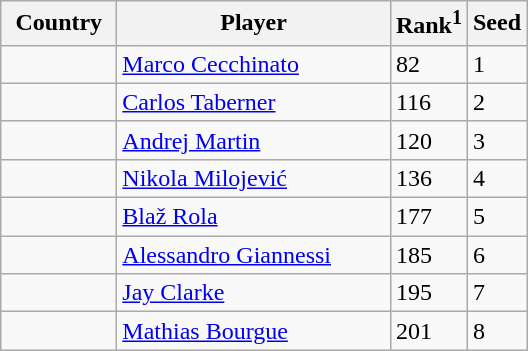<table class="sortable wikitable">
<tr>
<th width="70">Country</th>
<th width="175">Player</th>
<th>Rank<sup>1</sup></th>
<th>Seed</th>
</tr>
<tr>
<td></td>
<td><a href='#'>Marco Cecchinato</a></td>
<td>82</td>
<td>1</td>
</tr>
<tr>
<td></td>
<td><a href='#'>Carlos Taberner</a></td>
<td>116</td>
<td>2</td>
</tr>
<tr>
<td></td>
<td><a href='#'>Andrej Martin</a></td>
<td>120</td>
<td>3</td>
</tr>
<tr>
<td></td>
<td><a href='#'>Nikola Milojević</a></td>
<td>136</td>
<td>4</td>
</tr>
<tr>
<td></td>
<td><a href='#'>Blaž Rola</a></td>
<td>177</td>
<td>5</td>
</tr>
<tr>
<td></td>
<td><a href='#'>Alessandro Giannessi</a></td>
<td>185</td>
<td>6</td>
</tr>
<tr>
<td></td>
<td><a href='#'>Jay Clarke</a></td>
<td>195</td>
<td>7</td>
</tr>
<tr>
<td></td>
<td><a href='#'>Mathias Bourgue</a></td>
<td>201</td>
<td>8</td>
</tr>
</table>
